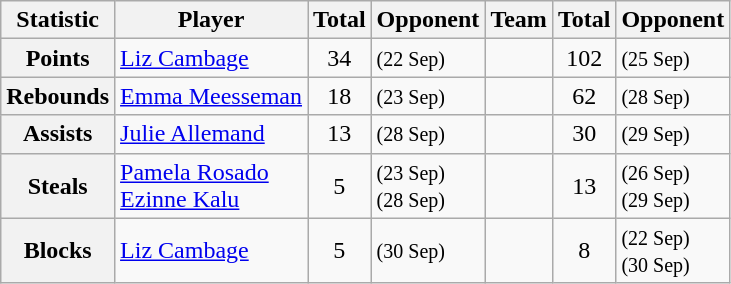<table class="wikitable" style=" text-align:left;">
<tr>
<th>Statistic</th>
<th>Player</th>
<th>Total</th>
<th>Opponent</th>
<th>Team</th>
<th>Total</th>
<th>Opponent</th>
</tr>
<tr>
<th>Points</th>
<td> <a href='#'>Liz Cambage</a></td>
<td align=center>34</td>
<td><small> (22 Sep)</small></td>
<td></td>
<td align=center>102</td>
<td><small> (25 Sep)</small></td>
</tr>
<tr>
<th>Rebounds</th>
<td> <a href='#'>Emma Meesseman</a></td>
<td align=center>18</td>
<td><small> (23 Sep)</small></td>
<td></td>
<td align=center>62</td>
<td><small> (28 Sep)</small></td>
</tr>
<tr>
<th>Assists</th>
<td> <a href='#'>Julie Allemand</a></td>
<td align=center>13</td>
<td><small> (28 Sep)</small></td>
<td></td>
<td align=center>30</td>
<td><small> (29 Sep)</small></td>
</tr>
<tr>
<th>Steals</th>
<td> <a href='#'>Pamela Rosado</a><br> <a href='#'>Ezinne Kalu</a></td>
<td align=center>5</td>
<td><small> (23 Sep)</small><br><small> (28 Sep)</small></td>
<td></td>
<td align=center>13</td>
<td><small> (26 Sep)</small><br><small> (29 Sep)</small></td>
</tr>
<tr>
<th>Blocks</th>
<td> <a href='#'>Liz Cambage</a></td>
<td align=center>5</td>
<td><small> (30 Sep)</small></td>
<td></td>
<td align=center>8</td>
<td><small> (22 Sep)</small><br><small> (30 Sep)</small></td>
</tr>
</table>
